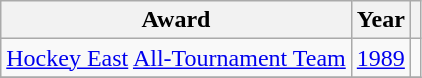<table class="wikitable">
<tr>
<th>Award</th>
<th>Year</th>
<th></th>
</tr>
<tr>
<td><a href='#'>Hockey East</a> <a href='#'>All-Tournament Team</a></td>
<td><a href='#'>1989</a></td>
<td></td>
</tr>
<tr>
</tr>
</table>
